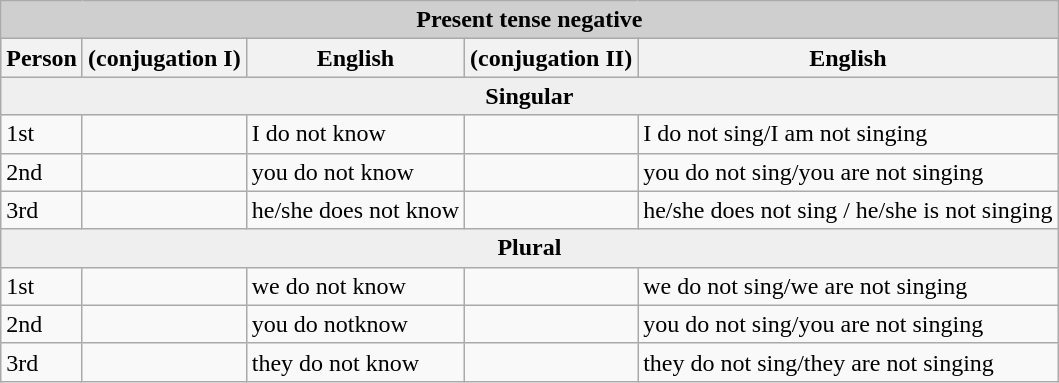<table class="wikitable">
<tr>
<th colspan="5" style="background:#cfcfcf;">Present tense negative</th>
</tr>
<tr style="background:#dfdfdf;" |>
<th>Person</th>
<th> (conjugation I)</th>
<th>English</th>
<th> (conjugation II)</th>
<th>English</th>
</tr>
<tr>
<th colspan="5" style="background:#efefef">Singular</th>
</tr>
<tr>
<td>1st</td>
<td></td>
<td>I do not know</td>
<td></td>
<td>I do not sing/I am not singing</td>
</tr>
<tr>
<td>2nd</td>
<td></td>
<td>you do not know</td>
<td></td>
<td>you do not sing/you are not singing</td>
</tr>
<tr>
<td>3rd</td>
<td></td>
<td>he/she does not know</td>
<td></td>
<td>he/she does not sing / he/she is not singing</td>
</tr>
<tr>
<th colspan="5" style="background:#efefef">Plural</th>
</tr>
<tr>
<td>1st</td>
<td></td>
<td>we do not know</td>
<td></td>
<td>we do not sing/we are not singing</td>
</tr>
<tr>
<td>2nd</td>
<td></td>
<td>you do notknow</td>
<td></td>
<td>you do not sing/you are not singing</td>
</tr>
<tr>
<td>3rd</td>
<td></td>
<td>they do not know</td>
<td></td>
<td>they do not sing/they are not singing</td>
</tr>
</table>
